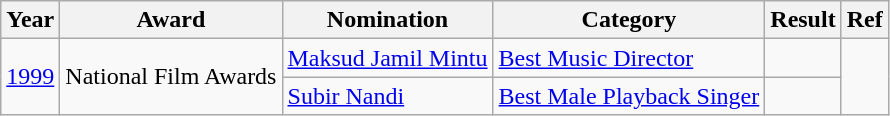<table class="wikitable">
<tr>
<th>Year</th>
<th>Award</th>
<th>Nomination</th>
<th>Category</th>
<th>Result</th>
<th>Ref</th>
</tr>
<tr>
<td rowspan="2"><a href='#'>1999</a></td>
<td rowspan="2">National Film Awards</td>
<td><a href='#'>Maksud Jamil Mintu</a></td>
<td><a href='#'>Best Music Director</a></td>
<td></td>
<td rowspan="2"></td>
</tr>
<tr>
<td><a href='#'>Subir Nandi</a></td>
<td><a href='#'>Best Male Playback Singer</a></td>
<td></td>
</tr>
</table>
